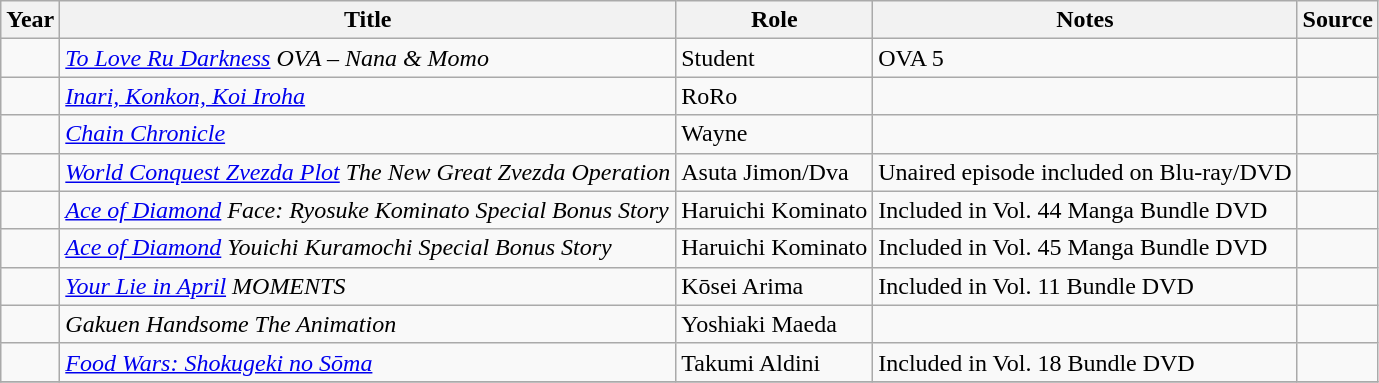<table class="wikitable sortable">
<tr>
<th>Year</th>
<th>Title</th>
<th>Role</th>
<th class="unsortable">Notes</th>
<th class="unsortable">Source</th>
</tr>
<tr>
<td></td>
<td><em><a href='#'>To Love Ru Darkness</a> OVA – Nana & Momo</em></td>
<td>Student</td>
<td>OVA 5</td>
<td></td>
</tr>
<tr>
<td></td>
<td><em><a href='#'>Inari, Konkon, Koi Iroha</a></em></td>
<td>RoRo</td>
<td></td>
<td></td>
</tr>
<tr>
<td></td>
<td><em><a href='#'>Chain Chronicle</a></em></td>
<td>Wayne</td>
<td></td>
<td></td>
</tr>
<tr>
<td></td>
<td><em><a href='#'>World Conquest Zvezda Plot</a> The New Great Zvezda Operation</em></td>
<td>Asuta Jimon/Dva</td>
<td>Unaired episode included on Blu-ray/DVD</td>
<td></td>
</tr>
<tr>
<td></td>
<td><em><a href='#'>Ace of Diamond</a> Face: Ryosuke Kominato Special Bonus Story</em></td>
<td>Haruichi Kominato</td>
<td>Included in Vol. 44 Manga Bundle DVD</td>
<td></td>
</tr>
<tr>
<td></td>
<td><em><a href='#'>Ace of Diamond</a> Youichi Kuramochi Special Bonus Story</em></td>
<td>Haruichi Kominato</td>
<td>Included in Vol. 45 Manga Bundle DVD</td>
<td></td>
</tr>
<tr>
<td></td>
<td><em><a href='#'>Your Lie in April</a> MOMENTS</em></td>
<td>Kōsei Arima</td>
<td>Included in Vol. 11 Bundle DVD</td>
<td></td>
</tr>
<tr>
<td></td>
<td><em>Gakuen Handsome The Animation</em></td>
<td>Yoshiaki Maeda</td>
<td></td>
<td></td>
</tr>
<tr>
<td></td>
<td><em><a href='#'>Food Wars: Shokugeki no Sōma</a></em></td>
<td>Takumi Aldini</td>
<td>Included in Vol. 18 Bundle DVD</td>
<td></td>
</tr>
<tr>
</tr>
</table>
